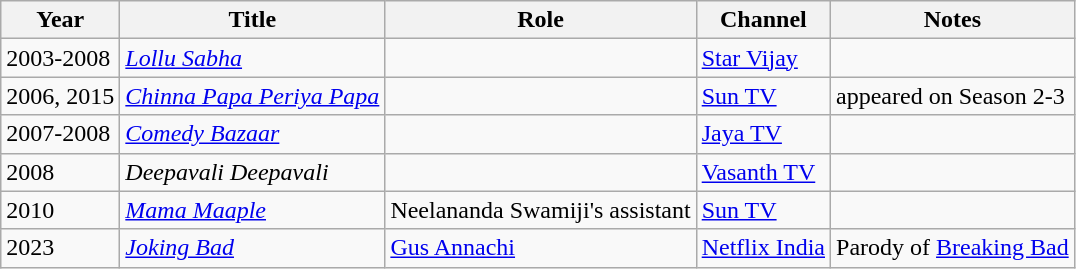<table class="wikitable sortable">
<tr>
<th>Year</th>
<th>Title</th>
<th>Role</th>
<th>Channel</th>
<th>Notes</th>
</tr>
<tr>
<td>2003-2008</td>
<td><em><a href='#'>Lollu Sabha</a></em></td>
<td></td>
<td><a href='#'>Star Vijay</a></td>
<td></td>
</tr>
<tr>
<td>2006, 2015</td>
<td><em><a href='#'>Chinna Papa Periya Papa</a></em></td>
<td></td>
<td><a href='#'>Sun TV</a></td>
<td>appeared on Season 2-3</td>
</tr>
<tr>
<td>2007-2008</td>
<td><em><a href='#'>Comedy Bazaar</a></em></td>
<td></td>
<td><a href='#'>Jaya TV</a></td>
<td></td>
</tr>
<tr>
<td>2008</td>
<td><em>Deepavali Deepavali</em></td>
<td></td>
<td><a href='#'>Vasanth TV</a></td>
<td></td>
</tr>
<tr>
<td>2010</td>
<td><em><a href='#'>Mama Maaple</a></em></td>
<td>Neelananda Swamiji's assistant</td>
<td><a href='#'>Sun TV</a></td>
<td></td>
</tr>
<tr>
<td>2023</td>
<td><em><a href='#'>Joking Bad</a></em></td>
<td><a href='#'>Gus Annachi</a></td>
<td><a href='#'>Netflix India</a></td>
<td>Parody of <a href='#'>Breaking Bad</a></td>
</tr>
</table>
